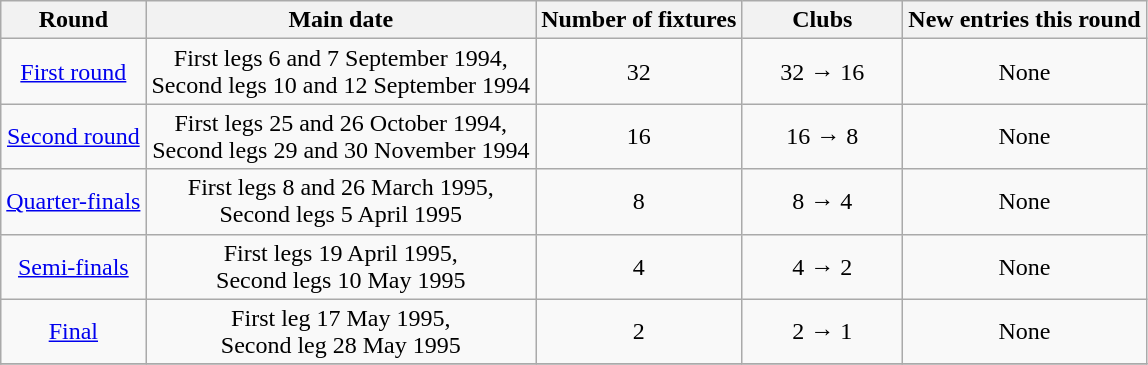<table class="wikitable" style="text-align:center">
<tr>
<th>Round</th>
<th>Main date</th>
<th>Number of fixtures</th>
<th width=100>Clubs</th>
<th>New entries this round</th>
</tr>
<tr>
<td><a href='#'>First round</a></td>
<td>First legs 6 and 7 September 1994,<br>Second legs 10 and 12 September 1994</td>
<td>32</td>
<td>32 → 16</td>
<td>None</td>
</tr>
<tr>
<td><a href='#'>Second round</a></td>
<td>First legs 25 and 26 October 1994,<br>Second legs 29 and 30 November 1994</td>
<td>16</td>
<td>16 → 8</td>
<td>None</td>
</tr>
<tr>
<td><a href='#'>Quarter-finals</a></td>
<td>First legs 8 and 26 March 1995,<br>Second legs 5 April 1995</td>
<td>8</td>
<td>8 → 4</td>
<td>None</td>
</tr>
<tr>
<td><a href='#'>Semi-finals</a></td>
<td>First legs 19 April 1995,<br>Second legs 10 May 1995</td>
<td>4</td>
<td>4 → 2</td>
<td>None</td>
</tr>
<tr>
<td><a href='#'>Final</a></td>
<td>First leg 17 May 1995,<br>Second leg 28 May 1995</td>
<td>2</td>
<td>2 → 1</td>
<td>None</td>
</tr>
<tr>
</tr>
</table>
